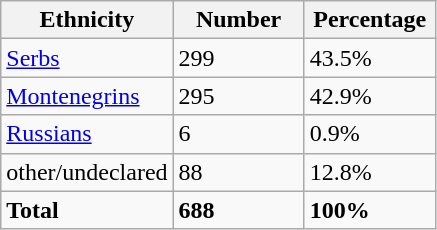<table class="wikitable">
<tr>
<th width="100px">Ethnicity</th>
<th width="80px">Number</th>
<th width="80px">Percentage</th>
</tr>
<tr>
<td><a href='#'>Serbs</a></td>
<td>299</td>
<td>43.5%</td>
</tr>
<tr>
<td><a href='#'>Montenegrins</a></td>
<td>295</td>
<td>42.9%</td>
</tr>
<tr>
<td><a href='#'>Russians</a></td>
<td>6</td>
<td>0.9%</td>
</tr>
<tr>
<td>other/undeclared</td>
<td>88</td>
<td>12.8%</td>
</tr>
<tr>
<td><strong>Total</strong></td>
<td><strong>688</strong></td>
<td><strong>100%</strong></td>
</tr>
</table>
